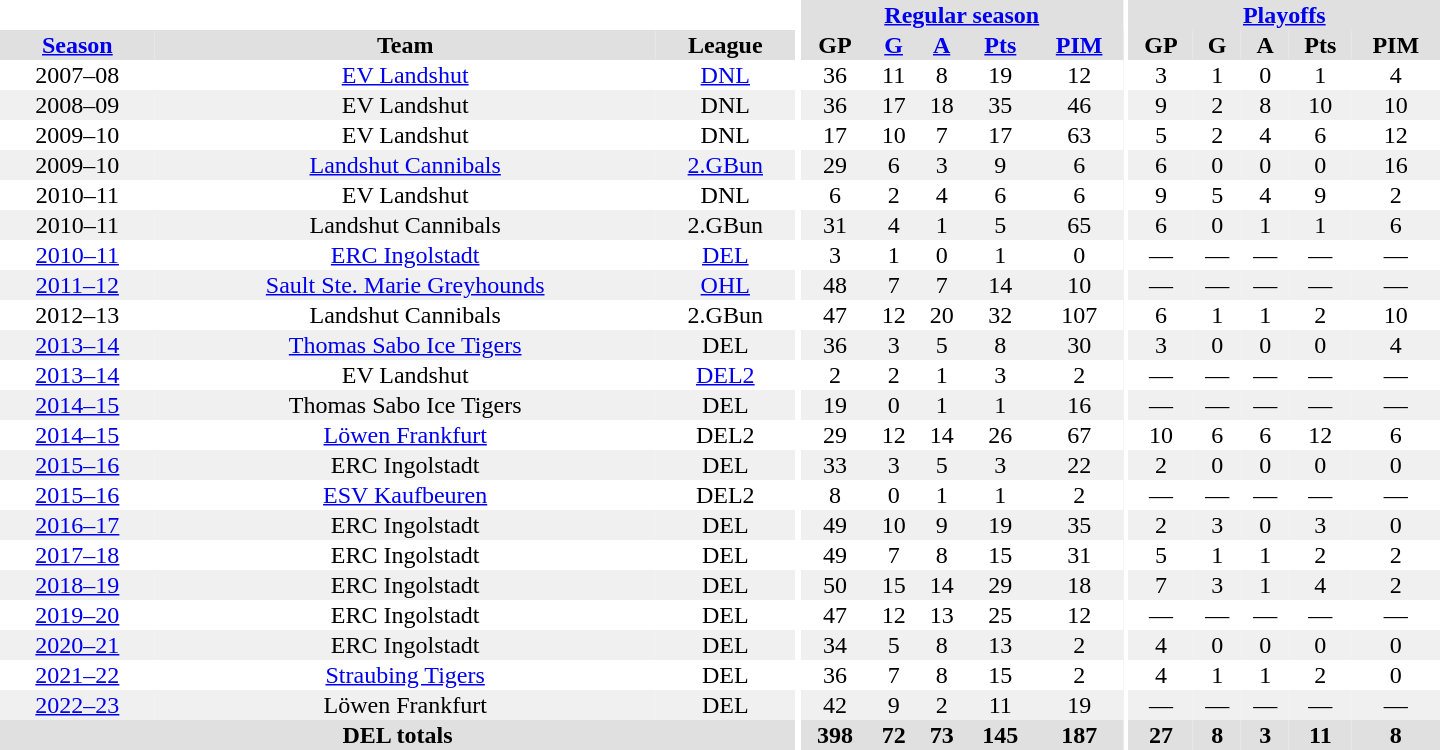<table border="0" cellpadding="1" cellspacing="0" style="text-align:center; width:60em">
<tr bgcolor="#e0e0e0">
<th colspan="3" bgcolor="#ffffff"></th>
<th rowspan="99" bgcolor="#ffffff"></th>
<th colspan="5"><a href='#'>Regular season</a></th>
<th rowspan="99" bgcolor="#ffffff"></th>
<th colspan="5"><a href='#'>Playoffs</a></th>
</tr>
<tr bgcolor="#e0e0e0">
<th><a href='#'>Season</a></th>
<th>Team</th>
<th>League</th>
<th>GP</th>
<th><a href='#'>G</a></th>
<th><a href='#'>A</a></th>
<th><a href='#'>Pts</a></th>
<th><a href='#'>PIM</a></th>
<th>GP</th>
<th>G</th>
<th>A</th>
<th>Pts</th>
<th>PIM</th>
</tr>
<tr>
<td>2007–08</td>
<td><a href='#'>EV Landshut</a></td>
<td><a href='#'>DNL</a></td>
<td>36</td>
<td>11</td>
<td>8</td>
<td>19</td>
<td>12</td>
<td>3</td>
<td>1</td>
<td>0</td>
<td>1</td>
<td>4</td>
</tr>
<tr bgcolor="#f0f0f0">
<td>2008–09</td>
<td>EV Landshut</td>
<td>DNL</td>
<td>36</td>
<td>17</td>
<td>18</td>
<td>35</td>
<td>46</td>
<td>9</td>
<td>2</td>
<td>8</td>
<td>10</td>
<td>10</td>
</tr>
<tr>
<td>2009–10</td>
<td>EV Landshut</td>
<td>DNL</td>
<td>17</td>
<td>10</td>
<td>7</td>
<td>17</td>
<td>63</td>
<td>5</td>
<td>2</td>
<td>4</td>
<td>6</td>
<td>12</td>
</tr>
<tr bgcolor="#f0f0f0">
<td>2009–10</td>
<td><a href='#'>Landshut Cannibals</a></td>
<td><a href='#'>2.GBun</a></td>
<td>29</td>
<td>6</td>
<td>3</td>
<td>9</td>
<td>6</td>
<td>6</td>
<td>0</td>
<td>0</td>
<td>0</td>
<td>16</td>
</tr>
<tr>
<td>2010–11</td>
<td>EV Landshut</td>
<td>DNL</td>
<td>6</td>
<td>2</td>
<td>4</td>
<td>6</td>
<td>6</td>
<td>9</td>
<td>5</td>
<td>4</td>
<td>9</td>
<td>2</td>
</tr>
<tr bgcolor="#f0f0f0">
<td>2010–11</td>
<td>Landshut Cannibals</td>
<td>2.GBun</td>
<td>31</td>
<td>4</td>
<td>1</td>
<td>5</td>
<td>65</td>
<td>6</td>
<td>0</td>
<td>1</td>
<td>1</td>
<td>6</td>
</tr>
<tr>
<td><a href='#'>2010–11</a></td>
<td><a href='#'>ERC Ingolstadt</a></td>
<td><a href='#'>DEL</a></td>
<td>3</td>
<td>1</td>
<td>0</td>
<td>1</td>
<td>0</td>
<td>—</td>
<td>—</td>
<td>—</td>
<td>—</td>
<td>—</td>
</tr>
<tr bgcolor="#f0f0f0">
<td><a href='#'>2011–12</a></td>
<td><a href='#'>Sault Ste. Marie Greyhounds</a></td>
<td><a href='#'>OHL</a></td>
<td>48</td>
<td>7</td>
<td>7</td>
<td>14</td>
<td>10</td>
<td>—</td>
<td>—</td>
<td>—</td>
<td>—</td>
<td>—</td>
</tr>
<tr>
<td>2012–13</td>
<td>Landshut Cannibals</td>
<td>2.GBun</td>
<td>47</td>
<td>12</td>
<td>20</td>
<td>32</td>
<td>107</td>
<td>6</td>
<td>1</td>
<td>1</td>
<td>2</td>
<td>10</td>
</tr>
<tr bgcolor="#f0f0f0">
<td><a href='#'>2013–14</a></td>
<td><a href='#'>Thomas Sabo Ice Tigers</a></td>
<td>DEL</td>
<td>36</td>
<td>3</td>
<td>5</td>
<td>8</td>
<td>30</td>
<td>3</td>
<td>0</td>
<td>0</td>
<td>0</td>
<td>4</td>
</tr>
<tr>
<td><a href='#'>2013–14</a></td>
<td>EV Landshut</td>
<td><a href='#'>DEL2</a></td>
<td>2</td>
<td>2</td>
<td>1</td>
<td>3</td>
<td>2</td>
<td>—</td>
<td>—</td>
<td>—</td>
<td>—</td>
<td>—</td>
</tr>
<tr bgcolor="#f0f0f0">
<td><a href='#'>2014–15</a></td>
<td>Thomas Sabo Ice Tigers</td>
<td>DEL</td>
<td>19</td>
<td>0</td>
<td>1</td>
<td>1</td>
<td>16</td>
<td>—</td>
<td>—</td>
<td>—</td>
<td>—</td>
<td>—</td>
</tr>
<tr>
<td><a href='#'>2014–15</a></td>
<td><a href='#'>Löwen Frankfurt</a></td>
<td>DEL2</td>
<td>29</td>
<td>12</td>
<td>14</td>
<td>26</td>
<td>67</td>
<td>10</td>
<td>6</td>
<td>6</td>
<td>12</td>
<td>6</td>
</tr>
<tr bgcolor="#f0f0f0">
<td><a href='#'>2015–16</a></td>
<td>ERC Ingolstadt</td>
<td>DEL</td>
<td>33</td>
<td>3</td>
<td>5</td>
<td>3</td>
<td>22</td>
<td>2</td>
<td>0</td>
<td>0</td>
<td>0</td>
<td>0</td>
</tr>
<tr>
<td><a href='#'>2015–16</a></td>
<td><a href='#'>ESV Kaufbeuren</a></td>
<td>DEL2</td>
<td>8</td>
<td>0</td>
<td>1</td>
<td>1</td>
<td>2</td>
<td>—</td>
<td>—</td>
<td>—</td>
<td>—</td>
<td>—</td>
</tr>
<tr bgcolor="#f0f0f0">
<td><a href='#'>2016–17</a></td>
<td>ERC Ingolstadt</td>
<td>DEL</td>
<td>49</td>
<td>10</td>
<td>9</td>
<td>19</td>
<td>35</td>
<td>2</td>
<td>3</td>
<td>0</td>
<td>3</td>
<td>0</td>
</tr>
<tr>
<td><a href='#'>2017–18</a></td>
<td>ERC Ingolstadt</td>
<td>DEL</td>
<td>49</td>
<td>7</td>
<td>8</td>
<td>15</td>
<td>31</td>
<td>5</td>
<td>1</td>
<td>1</td>
<td>2</td>
<td>2</td>
</tr>
<tr bgcolor="#f0f0f0">
<td><a href='#'>2018–19</a></td>
<td>ERC Ingolstadt</td>
<td>DEL</td>
<td>50</td>
<td>15</td>
<td>14</td>
<td>29</td>
<td>18</td>
<td>7</td>
<td>3</td>
<td>1</td>
<td>4</td>
<td>2</td>
</tr>
<tr>
<td><a href='#'>2019–20</a></td>
<td>ERC Ingolstadt</td>
<td>DEL</td>
<td>47</td>
<td>12</td>
<td>13</td>
<td>25</td>
<td>12</td>
<td>—</td>
<td>—</td>
<td>—</td>
<td>—</td>
<td>—</td>
</tr>
<tr bgcolor="#f0f0f0">
<td><a href='#'>2020–21</a></td>
<td>ERC Ingolstadt</td>
<td>DEL</td>
<td>34</td>
<td>5</td>
<td>8</td>
<td>13</td>
<td>2</td>
<td>4</td>
<td>0</td>
<td>0</td>
<td>0</td>
<td>0</td>
</tr>
<tr>
<td><a href='#'>2021–22</a></td>
<td><a href='#'>Straubing Tigers</a></td>
<td>DEL</td>
<td>36</td>
<td>7</td>
<td>8</td>
<td>15</td>
<td>2</td>
<td>4</td>
<td>1</td>
<td>1</td>
<td>2</td>
<td>0</td>
</tr>
<tr bgcolor="#f0f0f0">
<td><a href='#'>2022–23</a></td>
<td>Löwen Frankfurt</td>
<td>DEL</td>
<td>42</td>
<td>9</td>
<td>2</td>
<td>11</td>
<td>19</td>
<td>—</td>
<td>—</td>
<td>—</td>
<td>—</td>
<td>—</td>
</tr>
<tr bgcolor="#e0e0e0">
<th colspan="3">DEL totals</th>
<th>398</th>
<th>72</th>
<th>73</th>
<th>145</th>
<th>187</th>
<th>27</th>
<th>8</th>
<th>3</th>
<th>11</th>
<th>8</th>
</tr>
</table>
